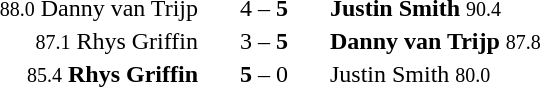<table style="text-align:center">
<tr>
<th width=233></th>
<th width=80></th>
<th width=233></th>
</tr>
<tr>
<td align=right><small>88.0</small> Danny van Trijp </td>
<td>4 – <strong>5</strong></td>
<td align=left><strong>Justin Smith</strong> <small>90.4</small></td>
</tr>
<tr>
<td align=right><small>87.1</small> Rhys Griffin </td>
<td>3 – <strong>5</strong></td>
<td align=left> <strong>Danny van Trijp</strong> <small>87.8</small></td>
</tr>
<tr>
<td align=right><small>85.4</small> <strong>Rhys Griffin</strong> </td>
<td><strong>5</strong> – 0</td>
<td align=left> Justin Smith <small>80.0</small></td>
</tr>
</table>
